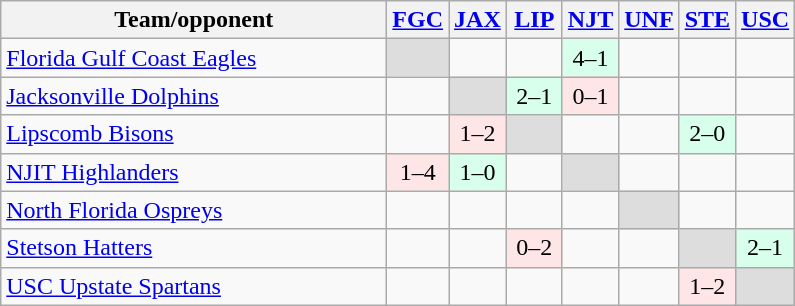<table class="wikitable" style="text-align: center">
<tr>
<th width="250">Team/opponent</th>
<th width="30"><a href='#'>FGC</a></th>
<th width="30"><a href='#'>JAX</a></th>
<th width="30"><a href='#'>LIP</a></th>
<th width="30"><a href='#'>NJT</a></th>
<th width="30"><a href='#'>UNF</a></th>
<th width="30"><a href='#'>STE</a></th>
<th width="30"><a href='#'>USC</a></th>
</tr>
<tr>
<td align=left><a href='#'>Florida Gulf Coast Eagles</a></td>
<td style=background:#ddd;"></td>
<td></td>
<td></td>
<td bgcolor=#D8FFEB>4–1</td>
<td></td>
<td></td>
<td></td>
</tr>
<tr>
<td align=left><a href='#'>Jacksonville Dolphins</a></td>
<td></td>
<td style=background:#ddd;"></td>
<td bgcolor=#D8FFEB>2–1</td>
<td bgcolor=#FFE6E6>0–1</td>
<td></td>
<td></td>
<td></td>
</tr>
<tr>
<td align=left><a href='#'>Lipscomb Bisons</a></td>
<td></td>
<td bgcolor=#FFE6E6>1–2</td>
<td style=background:#ddd;"></td>
<td></td>
<td></td>
<td bgcolor=#D8FFEB>2–0</td>
<td></td>
</tr>
<tr>
<td align=left><a href='#'>NJIT Highlanders</a></td>
<td bgcolor=#FFE6E6>1–4</td>
<td bgcolor=#D8FFEB>1–0</td>
<td></td>
<td style=background:#ddd;"></td>
<td></td>
<td></td>
<td></td>
</tr>
<tr>
<td align=left><a href='#'>North Florida Ospreys</a></td>
<td></td>
<td></td>
<td></td>
<td></td>
<td style=background:#ddd;"></td>
<td></td>
<td></td>
</tr>
<tr>
<td align=left><a href='#'>Stetson Hatters</a></td>
<td></td>
<td></td>
<td bgcolor=#FFE6E6>0–2</td>
<td></td>
<td></td>
<td style=background:#ddd;"></td>
<td bgcolor=#D8FFEB>2–1</td>
</tr>
<tr>
<td align=left><a href='#'>USC Upstate Spartans</a></td>
<td></td>
<td></td>
<td></td>
<td></td>
<td></td>
<td bgcolor=#FFE6E6>1–2</td>
<td style=background:#ddd;"></td>
</tr>
</table>
